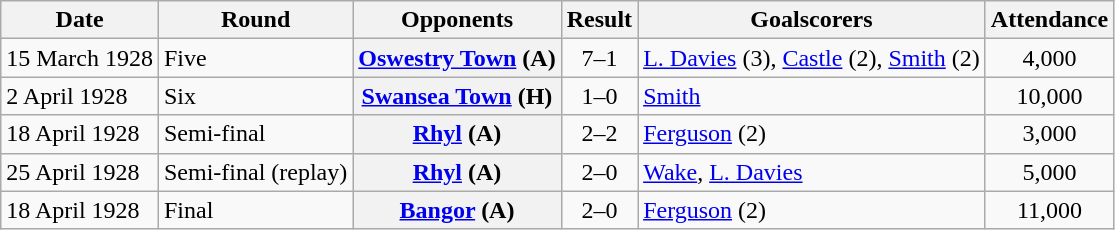<table class="wikitable plainrowheaders sortable">
<tr>
<th>Date</th>
<th>Round</th>
<th>Opponents</th>
<th>Result</th>
<th>Goalscorers</th>
<th>Attendance</th>
</tr>
<tr>
<td>15 March 1928</td>
<td>Five</td>
<th scope=row><a href='#'>Oswestry Town</a> (A)</th>
<td align=center>7–1</td>
<td><a href='#'>L. Davies</a> (3), <a href='#'>Castle</a> (2), <a href='#'>Smith</a> (2)</td>
<td align=center>4,000</td>
</tr>
<tr>
<td>2 April 1928</td>
<td>Six</td>
<th scope=row><a href='#'>Swansea Town</a> (H)</th>
<td align=center>1–0</td>
<td><a href='#'>Smith</a></td>
<td align=center>10,000</td>
</tr>
<tr>
<td>18 April 1928</td>
<td>Semi-final</td>
<th scope=row><a href='#'>Rhyl</a> (A)</th>
<td align=center>2–2</td>
<td><a href='#'>Ferguson</a> (2)</td>
<td align=center>3,000</td>
</tr>
<tr>
<td>25 April 1928</td>
<td>Semi-final (replay)</td>
<th scope=row><a href='#'>Rhyl</a> (A)</th>
<td align=center>2–0</td>
<td><a href='#'>Wake</a>, <a href='#'>L. Davies</a></td>
<td align=center>5,000</td>
</tr>
<tr>
<td>18 April 1928</td>
<td>Final</td>
<th scope=row><a href='#'>Bangor</a> (A)</th>
<td align=center>2–0</td>
<td><a href='#'>Ferguson</a> (2)</td>
<td align=center>11,000</td>
</tr>
</table>
